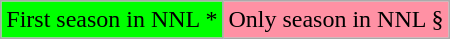<table class="wikitable" style="font-size:100%;line-height:1.1;">
<tr>
<td style="background-color:#00FF00;">First season in NNL *</td>
<td style="background-color:#FF91A4;">Only season in NNL §</td>
</tr>
</table>
